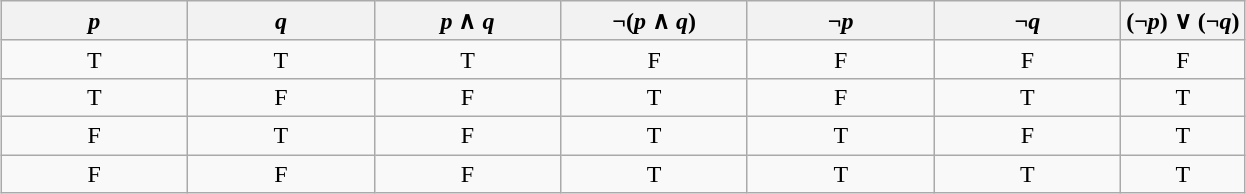<table class="wikitable" style="margin:1em auto; text-align:center;">
<tr>
<th style="width:15%"><em>p</em></th>
<th style="width:15%"><em>q</em></th>
<th style="width:15%"><em>p</em> ∧ <em>q</em></th>
<th style="width:15%">¬(<em>p</em> ∧ <em>q</em>)</th>
<th style="width:15%">¬<em>p</em></th>
<th style="width:15%">¬<em>q</em></th>
<th style="width:15%">(¬<em>p</em>) ∨ (¬<em>q</em>)</th>
</tr>
<tr>
<td>T</td>
<td>T</td>
<td>T</td>
<td>F</td>
<td>F</td>
<td>F</td>
<td>F</td>
</tr>
<tr>
<td>T</td>
<td>F</td>
<td>F</td>
<td>T</td>
<td>F</td>
<td>T</td>
<td>T</td>
</tr>
<tr>
<td>F</td>
<td>T</td>
<td>F</td>
<td>T</td>
<td>T</td>
<td>F</td>
<td>T</td>
</tr>
<tr>
<td>F</td>
<td>F</td>
<td>F</td>
<td>T</td>
<td>T</td>
<td>T</td>
<td>T</td>
</tr>
</table>
